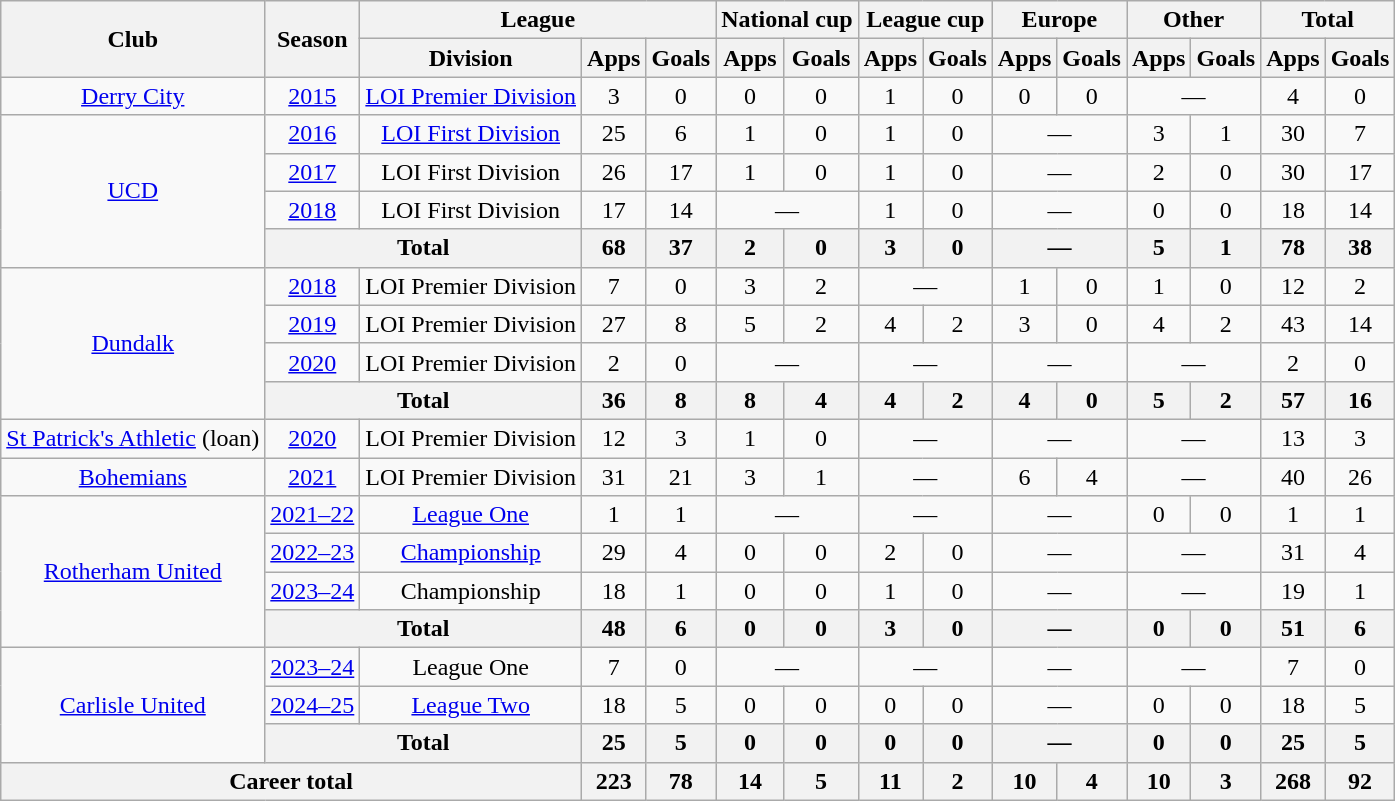<table class="wikitable" style="text-align:center">
<tr>
<th rowspan="2">Club</th>
<th rowspan="2">Season</th>
<th colspan="3">League</th>
<th colspan="2">National cup</th>
<th colspan="2">League cup</th>
<th colspan="2">Europe</th>
<th colspan="2">Other</th>
<th colspan="2">Total</th>
</tr>
<tr>
<th>Division</th>
<th>Apps</th>
<th>Goals</th>
<th>Apps</th>
<th>Goals</th>
<th>Apps</th>
<th>Goals</th>
<th>Apps</th>
<th>Goals</th>
<th>Apps</th>
<th>Goals</th>
<th>Apps</th>
<th>Goals</th>
</tr>
<tr>
<td><a href='#'>Derry City</a></td>
<td><a href='#'>2015</a></td>
<td><a href='#'>LOI Premier Division</a></td>
<td>3</td>
<td>0</td>
<td>0</td>
<td>0</td>
<td>1</td>
<td>0</td>
<td>0</td>
<td>0</td>
<td colspan="2">—</td>
<td>4</td>
<td>0</td>
</tr>
<tr>
<td rowspan="4"><a href='#'>UCD</a></td>
<td><a href='#'>2016</a></td>
<td><a href='#'>LOI First Division</a></td>
<td>25</td>
<td>6</td>
<td>1</td>
<td>0</td>
<td>1</td>
<td>0</td>
<td colspan="2">—</td>
<td>3</td>
<td>1</td>
<td>30</td>
<td>7</td>
</tr>
<tr>
<td><a href='#'>2017</a></td>
<td>LOI First Division</td>
<td>26</td>
<td>17</td>
<td>1</td>
<td>0</td>
<td>1</td>
<td>0</td>
<td colspan="2">—</td>
<td>2</td>
<td>0</td>
<td>30</td>
<td>17</td>
</tr>
<tr>
<td><a href='#'>2018</a></td>
<td>LOI First Division</td>
<td>17</td>
<td>14</td>
<td colspan="2">—</td>
<td>1</td>
<td>0</td>
<td colspan="2">—</td>
<td>0</td>
<td>0</td>
<td>18</td>
<td>14</td>
</tr>
<tr>
<th colspan="2">Total</th>
<th>68</th>
<th>37</th>
<th>2</th>
<th>0</th>
<th>3</th>
<th>0</th>
<th colspan="2">—</th>
<th>5</th>
<th>1</th>
<th>78</th>
<th>38</th>
</tr>
<tr>
<td rowspan="4"><a href='#'>Dundalk</a></td>
<td><a href='#'>2018</a></td>
<td>LOI Premier Division</td>
<td>7</td>
<td>0</td>
<td>3</td>
<td>2</td>
<td colspan="2">—</td>
<td>1</td>
<td>0</td>
<td>1</td>
<td>0</td>
<td>12</td>
<td>2</td>
</tr>
<tr>
<td><a href='#'>2019</a></td>
<td>LOI Premier Division</td>
<td>27</td>
<td>8</td>
<td>5</td>
<td>2</td>
<td>4</td>
<td>2</td>
<td>3</td>
<td>0</td>
<td>4</td>
<td>2</td>
<td>43</td>
<td>14</td>
</tr>
<tr>
<td><a href='#'>2020</a></td>
<td>LOI Premier Division</td>
<td>2</td>
<td>0</td>
<td colspan="2">—</td>
<td colspan="2">—</td>
<td colspan="2">—</td>
<td colspan="2">—</td>
<td>2</td>
<td>0</td>
</tr>
<tr>
<th colspan="2">Total</th>
<th>36</th>
<th>8</th>
<th>8</th>
<th>4</th>
<th>4</th>
<th>2</th>
<th>4</th>
<th>0</th>
<th>5</th>
<th>2</th>
<th>57</th>
<th>16</th>
</tr>
<tr>
<td><a href='#'>St Patrick's Athletic</a> (loan)</td>
<td><a href='#'>2020</a></td>
<td>LOI Premier Division</td>
<td>12</td>
<td>3</td>
<td>1</td>
<td>0</td>
<td colspan="2">—</td>
<td colspan="2">—</td>
<td colspan="2">—</td>
<td>13</td>
<td>3</td>
</tr>
<tr>
<td><a href='#'>Bohemians</a></td>
<td><a href='#'>2021</a></td>
<td>LOI Premier Division</td>
<td>31</td>
<td>21</td>
<td>3</td>
<td>1</td>
<td colspan="2">—</td>
<td>6</td>
<td>4</td>
<td colspan="2">—</td>
<td>40</td>
<td>26</td>
</tr>
<tr>
<td rowspan="4"><a href='#'>Rotherham United</a></td>
<td><a href='#'>2021–22</a></td>
<td><a href='#'>League One</a></td>
<td>1</td>
<td>1</td>
<td colspan="2">—</td>
<td colspan="2">—</td>
<td colspan="2">—</td>
<td>0</td>
<td>0</td>
<td>1</td>
<td>1</td>
</tr>
<tr>
<td><a href='#'>2022–23</a></td>
<td><a href='#'>Championship</a></td>
<td>29</td>
<td>4</td>
<td>0</td>
<td>0</td>
<td>2</td>
<td>0</td>
<td colspan="2">—</td>
<td colspan="2">—</td>
<td>31</td>
<td>4</td>
</tr>
<tr>
<td><a href='#'>2023–24</a></td>
<td>Championship</td>
<td>18</td>
<td>1</td>
<td>0</td>
<td>0</td>
<td>1</td>
<td>0</td>
<td colspan="2">—</td>
<td colspan="2">—</td>
<td>19</td>
<td>1</td>
</tr>
<tr>
<th colspan="2">Total</th>
<th>48</th>
<th>6</th>
<th>0</th>
<th>0</th>
<th>3</th>
<th>0</th>
<th colspan="2">—</th>
<th>0</th>
<th>0</th>
<th>51</th>
<th>6</th>
</tr>
<tr>
<td rowspan="3"><a href='#'>Carlisle United</a></td>
<td><a href='#'>2023–24</a></td>
<td>League One</td>
<td>7</td>
<td>0</td>
<td colspan="2">—</td>
<td colspan="2">—</td>
<td colspan="2">—</td>
<td colspan="2">—</td>
<td>7</td>
<td>0</td>
</tr>
<tr>
<td><a href='#'>2024–25</a></td>
<td><a href='#'>League Two</a></td>
<td>18</td>
<td>5</td>
<td>0</td>
<td>0</td>
<td>0</td>
<td>0</td>
<td colspan="2">—</td>
<td>0</td>
<td>0</td>
<td>18</td>
<td>5</td>
</tr>
<tr>
<th colspan="2">Total</th>
<th>25</th>
<th>5</th>
<th>0</th>
<th>0</th>
<th>0</th>
<th>0</th>
<th colspan="2">—</th>
<th>0</th>
<th>0</th>
<th>25</th>
<th>5</th>
</tr>
<tr>
<th colspan="3">Career total</th>
<th>223</th>
<th>78</th>
<th>14</th>
<th>5</th>
<th>11</th>
<th>2</th>
<th>10</th>
<th>4</th>
<th>10</th>
<th>3</th>
<th>268</th>
<th>92</th>
</tr>
</table>
